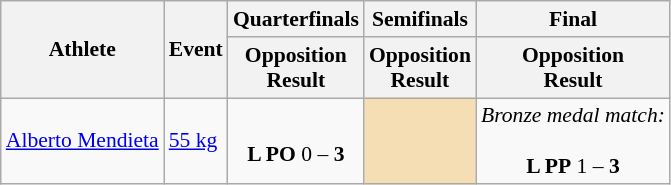<table class="wikitable" border="1" style="font-size:90%">
<tr>
<th rowspan=2>Athlete</th>
<th rowspan=2>Event</th>
<th>Quarterfinals</th>
<th>Semifinals</th>
<th>Final</th>
</tr>
<tr>
<th>Opposition<br>Result</th>
<th>Opposition<br>Result</th>
<th>Opposition<br>Result</th>
</tr>
<tr>
<td><a href='#'>Alberto Mendieta</a></td>
<td><a href='#'>55 kg</a></td>
<td align=center><br><strong>L PO</strong> 0 – <strong>3</strong></td>
<td bgcolor=wheat></td>
<td align=center><em>Bronze medal match:</em><br><br><strong>L PP</strong> 1 – <strong>3</strong></td>
</tr>
</table>
